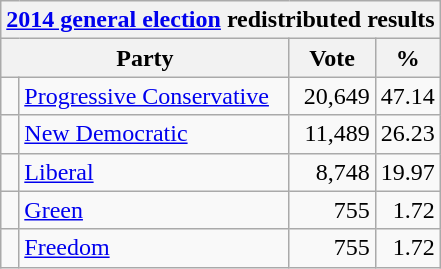<table class="wikitable">
<tr>
<th colspan="4"><a href='#'>2014 general election</a> redistributed results</th>
</tr>
<tr>
<th bgcolor="#DDDDFF" width="130px" colspan="2">Party</th>
<th bgcolor="#DDDDFF" width="50px">Vote</th>
<th bgcolor="#DDDDFF" width="30px">%</th>
</tr>
<tr>
<td> </td>
<td><a href='#'>Progressive Conservative</a></td>
<td align=right>20,649</td>
<td align=right>47.14</td>
</tr>
<tr>
<td> </td>
<td><a href='#'>New Democratic</a></td>
<td align=right>11,489</td>
<td align=right>26.23</td>
</tr>
<tr>
<td> </td>
<td><a href='#'>Liberal</a></td>
<td align=right>8,748</td>
<td align=right>19.97</td>
</tr>
<tr>
<td> </td>
<td><a href='#'>Green</a></td>
<td align=right>755</td>
<td align=right>1.72</td>
</tr>
<tr>
<td> </td>
<td><a href='#'>Freedom</a></td>
<td align="right">755</td>
<td align=right>1.72</td>
</tr>
</table>
